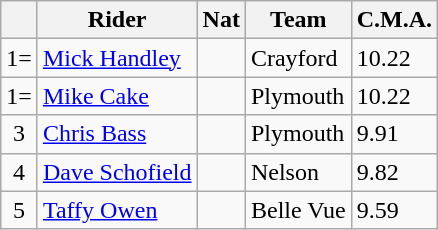<table class=wikitable>
<tr>
<th></th>
<th>Rider</th>
<th>Nat</th>
<th>Team</th>
<th>C.M.A.</th>
</tr>
<tr>
<td align="center">1=</td>
<td><a href='#'>Mick Handley</a></td>
<td></td>
<td>Crayford</td>
<td>10.22</td>
</tr>
<tr>
<td align="center">1=</td>
<td><a href='#'>Mike Cake</a></td>
<td></td>
<td>Plymouth</td>
<td>10.22</td>
</tr>
<tr>
<td align="center">3</td>
<td><a href='#'>Chris Bass</a></td>
<td></td>
<td>Plymouth</td>
<td>9.91</td>
</tr>
<tr>
<td align="center">4</td>
<td><a href='#'>Dave Schofield</a></td>
<td></td>
<td>Nelson</td>
<td>9.82</td>
</tr>
<tr>
<td align="center">5</td>
<td><a href='#'>Taffy Owen</a></td>
<td></td>
<td>Belle Vue</td>
<td>9.59</td>
</tr>
</table>
